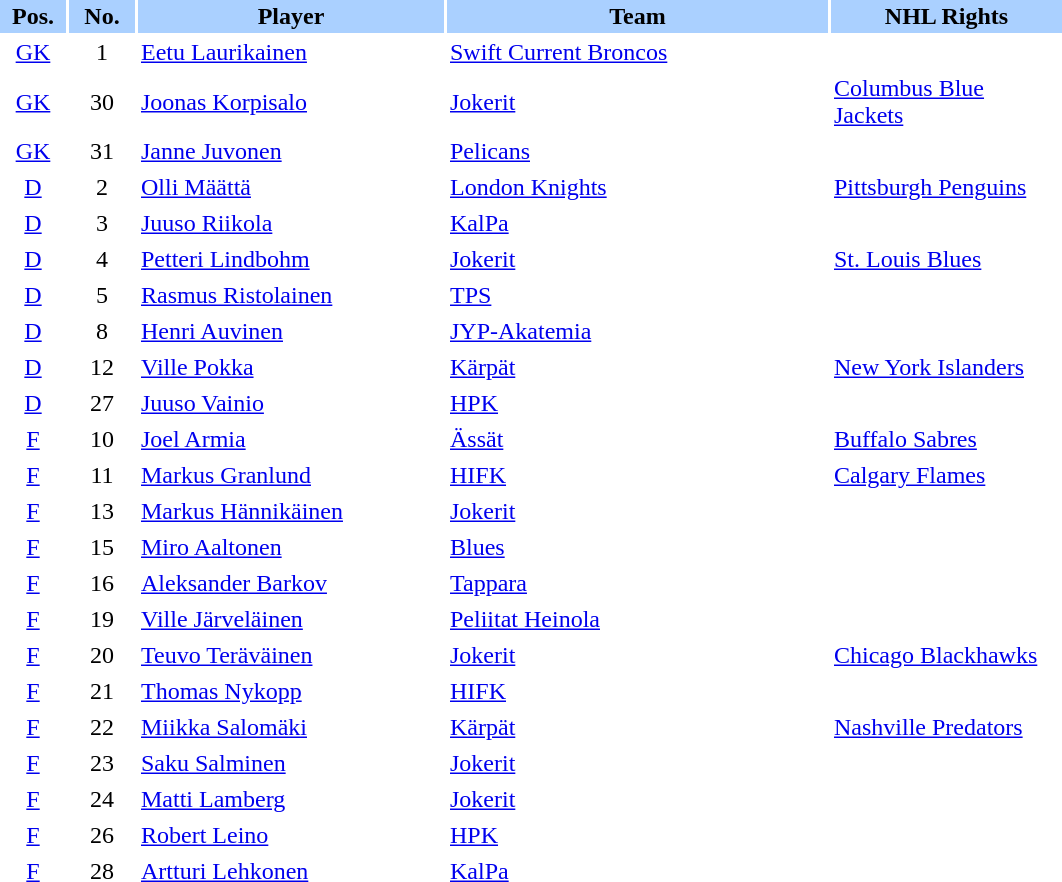<table border="0" cellspacing="2" cellpadding="2">
<tr bgcolor=AAD0FF>
<th width=40>Pos.</th>
<th width=40>No.</th>
<th width=200>Player</th>
<th width=250>Team</th>
<th width=150>NHL Rights</th>
</tr>
<tr>
<td style="text-align:center;"><a href='#'>GK</a></td>
<td style="text-align:center;">1</td>
<td><a href='#'>Eetu Laurikainen</a></td>
<td> <a href='#'>Swift Current Broncos</a></td>
<td></td>
</tr>
<tr>
<td style="text-align:center;"><a href='#'>GK</a></td>
<td style="text-align:center;">30</td>
<td><a href='#'>Joonas Korpisalo</a></td>
<td> <a href='#'>Jokerit</a></td>
<td><a href='#'>Columbus Blue Jackets</a></td>
</tr>
<tr>
<td style="text-align:center;"><a href='#'>GK</a></td>
<td style="text-align:center;">31</td>
<td><a href='#'>Janne Juvonen</a></td>
<td> <a href='#'>Pelicans</a></td>
<td></td>
</tr>
<tr>
<td style="text-align:center;"><a href='#'>D</a></td>
<td style="text-align:center;">2</td>
<td><a href='#'>Olli Määttä</a></td>
<td> <a href='#'>London Knights</a></td>
<td><a href='#'>Pittsburgh Penguins</a></td>
</tr>
<tr>
<td style="text-align:center;"><a href='#'>D</a></td>
<td style="text-align:center;">3</td>
<td><a href='#'>Juuso Riikola</a></td>
<td> <a href='#'>KalPa</a></td>
<td></td>
</tr>
<tr>
<td style="text-align:center;"><a href='#'>D</a></td>
<td style="text-align:center;">4</td>
<td><a href='#'>Petteri Lindbohm</a></td>
<td> <a href='#'>Jokerit</a></td>
<td><a href='#'>St. Louis Blues</a></td>
</tr>
<tr>
<td style="text-align:center;"><a href='#'>D</a></td>
<td style="text-align:center;">5</td>
<td><a href='#'>Rasmus Ristolainen</a></td>
<td> <a href='#'>TPS</a></td>
<td></td>
</tr>
<tr>
<td style="text-align:center;"><a href='#'>D</a></td>
<td style="text-align:center;">8</td>
<td><a href='#'>Henri Auvinen</a></td>
<td> <a href='#'>JYP-Akatemia</a></td>
<td></td>
</tr>
<tr>
<td style="text-align:center;"><a href='#'>D</a></td>
<td style="text-align:center;">12</td>
<td><a href='#'>Ville Pokka</a></td>
<td> <a href='#'>Kärpät</a></td>
<td><a href='#'>New York Islanders</a></td>
</tr>
<tr>
<td style="text-align:center;"><a href='#'>D</a></td>
<td style="text-align:center;">27</td>
<td><a href='#'>Juuso Vainio</a></td>
<td> <a href='#'>HPK</a></td>
<td></td>
</tr>
<tr>
<td style="text-align:center;"><a href='#'>F</a></td>
<td style="text-align:center;">10</td>
<td><a href='#'>Joel Armia</a></td>
<td> <a href='#'>Ässät</a></td>
<td><a href='#'>Buffalo Sabres</a></td>
</tr>
<tr>
<td style="text-align:center;"><a href='#'>F</a></td>
<td style="text-align:center;">11</td>
<td><a href='#'>Markus Granlund</a></td>
<td> <a href='#'>HIFK</a></td>
<td><a href='#'>Calgary Flames</a></td>
</tr>
<tr>
<td style="text-align:center;"><a href='#'>F</a></td>
<td style="text-align:center;">13</td>
<td><a href='#'>Markus Hännikäinen</a></td>
<td> <a href='#'>Jokerit</a></td>
<td></td>
</tr>
<tr>
<td style="text-align:center;"><a href='#'>F</a></td>
<td style="text-align:center;">15</td>
<td><a href='#'>Miro Aaltonen</a></td>
<td> <a href='#'>Blues</a></td>
<td></td>
</tr>
<tr>
<td style="text-align:center;"><a href='#'>F</a></td>
<td style="text-align:center;">16</td>
<td><a href='#'>Aleksander Barkov</a></td>
<td> <a href='#'>Tappara</a></td>
<td></td>
</tr>
<tr>
<td style="text-align:center;"><a href='#'>F</a></td>
<td style="text-align:center;">19</td>
<td><a href='#'>Ville Järveläinen</a></td>
<td> <a href='#'>Peliitat Heinola</a></td>
<td></td>
</tr>
<tr>
<td style="text-align:center;"><a href='#'>F</a></td>
<td style="text-align:center;">20</td>
<td><a href='#'>Teuvo Teräväinen</a></td>
<td> <a href='#'>Jokerit</a></td>
<td><a href='#'>Chicago Blackhawks</a></td>
</tr>
<tr>
<td style="text-align:center;"><a href='#'>F</a></td>
<td style="text-align:center;">21</td>
<td><a href='#'>Thomas Nykopp</a></td>
<td> <a href='#'>HIFK</a></td>
<td></td>
</tr>
<tr>
<td style="text-align:center;"><a href='#'>F</a></td>
<td style="text-align:center;">22</td>
<td><a href='#'>Miikka Salomäki</a></td>
<td> <a href='#'>Kärpät</a></td>
<td><a href='#'>Nashville Predators</a></td>
</tr>
<tr>
<td style="text-align:center;"><a href='#'>F</a></td>
<td style="text-align:center;">23</td>
<td><a href='#'>Saku Salminen</a></td>
<td> <a href='#'>Jokerit</a></td>
<td></td>
</tr>
<tr>
<td style="text-align:center;"><a href='#'>F</a></td>
<td style="text-align:center;">24</td>
<td><a href='#'>Matti Lamberg</a></td>
<td> <a href='#'>Jokerit</a></td>
<td></td>
</tr>
<tr>
<td style="text-align:center;"><a href='#'>F</a></td>
<td style="text-align:center;">26</td>
<td><a href='#'>Robert Leino</a></td>
<td> <a href='#'>HPK</a></td>
<td></td>
</tr>
<tr>
<td style="text-align:center;"><a href='#'>F</a></td>
<td style="text-align:center;">28</td>
<td><a href='#'>Artturi Lehkonen</a></td>
<td> <a href='#'>KalPa</a></td>
<td></td>
</tr>
</table>
